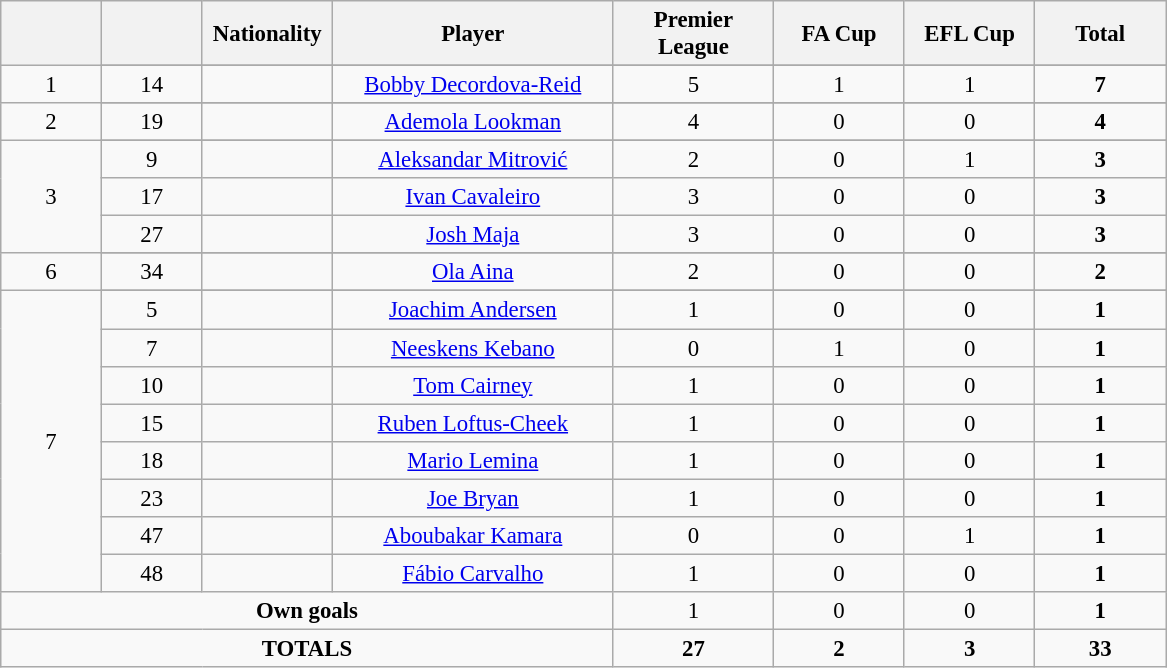<table class="wikitable" style="font-size: 95%; text-align: center;">
<tr>
<th width=60></th>
<th width=60></th>
<th width=80>Nationality</th>
<th width=180>Player</th>
<th width=100>Premier League</th>
<th width=80>FA Cup</th>
<th width=80>EFL Cup</th>
<th width=80>Total</th>
</tr>
<tr>
<td rowspan="2">1</td>
</tr>
<tr>
<td>14</td>
<td></td>
<td><a href='#'>Bobby Decordova-Reid</a></td>
<td>5</td>
<td>1</td>
<td>1</td>
<td><strong>7</strong></td>
</tr>
<tr>
<td rowspan="2">2</td>
</tr>
<tr>
<td>19</td>
<td></td>
<td><a href='#'>Ademola Lookman</a></td>
<td>4</td>
<td>0</td>
<td>0</td>
<td><strong>4</strong></td>
</tr>
<tr>
<td rowspan="4">3</td>
</tr>
<tr>
<td>9</td>
<td></td>
<td><a href='#'>Aleksandar Mitrović</a></td>
<td>2</td>
<td>0</td>
<td>1</td>
<td><strong>3</strong></td>
</tr>
<tr>
<td>17</td>
<td></td>
<td><a href='#'>Ivan Cavaleiro</a></td>
<td>3</td>
<td>0</td>
<td>0</td>
<td><strong>3</strong></td>
</tr>
<tr>
<td>27</td>
<td></td>
<td><a href='#'>Josh Maja</a></td>
<td>3</td>
<td>0</td>
<td>0</td>
<td><strong>3</strong></td>
</tr>
<tr>
<td rowspan= "2">6</td>
</tr>
<tr>
<td>34</td>
<td></td>
<td><a href='#'>Ola Aina</a></td>
<td>2</td>
<td>0</td>
<td>0</td>
<td><strong>2</strong></td>
</tr>
<tr>
<td rowspan="9">7</td>
</tr>
<tr>
<td>5</td>
<td></td>
<td><a href='#'>Joachim Andersen</a></td>
<td>1</td>
<td>0</td>
<td>0</td>
<td><strong>1</strong></td>
</tr>
<tr>
<td>7</td>
<td></td>
<td><a href='#'>Neeskens Kebano</a></td>
<td>0</td>
<td>1</td>
<td>0</td>
<td><strong>1</strong></td>
</tr>
<tr>
<td>10</td>
<td></td>
<td><a href='#'>Tom Cairney</a></td>
<td>1</td>
<td>0</td>
<td>0</td>
<td><strong>1</strong></td>
</tr>
<tr>
<td>15</td>
<td></td>
<td><a href='#'>Ruben Loftus-Cheek</a></td>
<td>1</td>
<td>0</td>
<td>0</td>
<td><strong>1</strong></td>
</tr>
<tr>
<td>18</td>
<td></td>
<td><a href='#'>Mario Lemina</a></td>
<td>1</td>
<td>0</td>
<td>0</td>
<td><strong>1</strong></td>
</tr>
<tr>
<td>23</td>
<td></td>
<td><a href='#'>Joe Bryan</a></td>
<td>1</td>
<td>0</td>
<td>0</td>
<td><strong>1</strong></td>
</tr>
<tr>
<td>47</td>
<td></td>
<td><a href='#'>Aboubakar Kamara</a></td>
<td>0</td>
<td>0</td>
<td>1</td>
<td><strong>1</strong></td>
</tr>
<tr>
<td>48</td>
<td></td>
<td><a href='#'>Fábio Carvalho</a></td>
<td>1</td>
<td>0</td>
<td>0</td>
<td><strong>1</strong></td>
</tr>
<tr>
<td colspan=4><strong>Own goals</strong></td>
<td>1</td>
<td>0</td>
<td>0</td>
<td><strong>1</strong></td>
</tr>
<tr>
<td colspan=4><strong>TOTALS</strong></td>
<td><strong>27</strong></td>
<td><strong>2</strong></td>
<td><strong>3</strong></td>
<td><strong>33</strong></td>
</tr>
</table>
